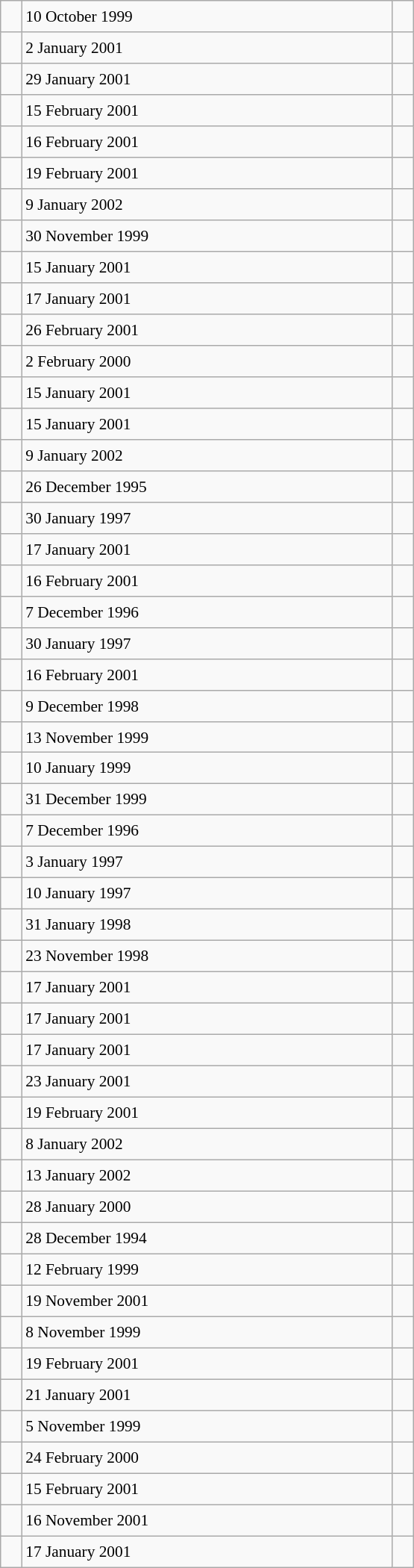<table class="wikitable" style="font-size: 89%; float: left; width: 26em; margin-right: 1em; height: 1400px">
<tr>
<td></td>
<td>10 October 1999</td>
<td></td>
</tr>
<tr>
<td></td>
<td>2 January 2001</td>
<td></td>
</tr>
<tr>
<td></td>
<td>29 January 2001</td>
<td></td>
</tr>
<tr>
<td></td>
<td>15 February 2001</td>
<td></td>
</tr>
<tr>
<td></td>
<td>16 February 2001</td>
<td></td>
</tr>
<tr>
<td></td>
<td>19 February 2001</td>
<td></td>
</tr>
<tr>
<td></td>
<td>9 January 2002</td>
<td></td>
</tr>
<tr>
<td></td>
<td>30 November 1999</td>
<td></td>
</tr>
<tr>
<td></td>
<td>15 January 2001</td>
<td></td>
</tr>
<tr>
<td></td>
<td>17 January 2001</td>
<td></td>
</tr>
<tr>
<td></td>
<td>26 February 2001</td>
<td></td>
</tr>
<tr>
<td></td>
<td>2 February 2000</td>
<td></td>
</tr>
<tr>
<td></td>
<td>15 January 2001</td>
<td></td>
</tr>
<tr>
<td></td>
<td>15 January 2001</td>
<td></td>
</tr>
<tr>
<td></td>
<td>9 January 2002</td>
<td></td>
</tr>
<tr>
<td></td>
<td>26 December 1995</td>
<td></td>
</tr>
<tr>
<td></td>
<td>30 January 1997</td>
<td></td>
</tr>
<tr>
<td></td>
<td>17 January 2001</td>
<td></td>
</tr>
<tr>
<td></td>
<td>16 February 2001</td>
<td></td>
</tr>
<tr>
<td></td>
<td>7 December 1996</td>
<td></td>
</tr>
<tr>
<td></td>
<td>30 January 1997</td>
<td></td>
</tr>
<tr>
<td></td>
<td>16 February 2001</td>
<td></td>
</tr>
<tr>
<td></td>
<td>9 December 1998</td>
<td></td>
</tr>
<tr>
<td></td>
<td>13 November 1999</td>
<td></td>
</tr>
<tr>
<td></td>
<td>10 January 1999</td>
<td></td>
</tr>
<tr>
<td></td>
<td>31 December 1999</td>
<td></td>
</tr>
<tr>
<td></td>
<td>7 December 1996</td>
<td></td>
</tr>
<tr>
<td></td>
<td>3 January 1997</td>
<td></td>
</tr>
<tr>
<td></td>
<td>10 January 1997</td>
<td></td>
</tr>
<tr>
<td></td>
<td>31 January 1998</td>
<td></td>
</tr>
<tr>
<td></td>
<td>23 November 1998</td>
<td></td>
</tr>
<tr>
<td></td>
<td>17 January 2001</td>
<td></td>
</tr>
<tr>
<td></td>
<td>17 January 2001</td>
<td></td>
</tr>
<tr>
<td></td>
<td>17 January 2001</td>
<td></td>
</tr>
<tr>
<td></td>
<td>23 January 2001</td>
<td></td>
</tr>
<tr>
<td></td>
<td>19 February 2001</td>
<td></td>
</tr>
<tr>
<td></td>
<td>8 January 2002</td>
<td></td>
</tr>
<tr>
<td></td>
<td>13 January 2002</td>
<td></td>
</tr>
<tr>
<td></td>
<td>28 January 2000</td>
<td></td>
</tr>
<tr>
<td></td>
<td>28 December 1994</td>
<td></td>
</tr>
<tr>
<td></td>
<td>12 February 1999</td>
<td></td>
</tr>
<tr>
<td></td>
<td>19 November 2001</td>
<td></td>
</tr>
<tr>
<td></td>
<td>8 November 1999</td>
<td></td>
</tr>
<tr>
<td></td>
<td>19 February 2001</td>
<td></td>
</tr>
<tr>
<td></td>
<td>21 January 2001</td>
<td></td>
</tr>
<tr>
<td></td>
<td>5 November 1999</td>
<td></td>
</tr>
<tr>
<td></td>
<td>24 February 2000</td>
<td></td>
</tr>
<tr>
<td></td>
<td>15 February 2001</td>
<td></td>
</tr>
<tr>
<td></td>
<td>16 November 2001</td>
<td></td>
</tr>
<tr>
<td></td>
<td>17 January 2001</td>
<td></td>
</tr>
</table>
